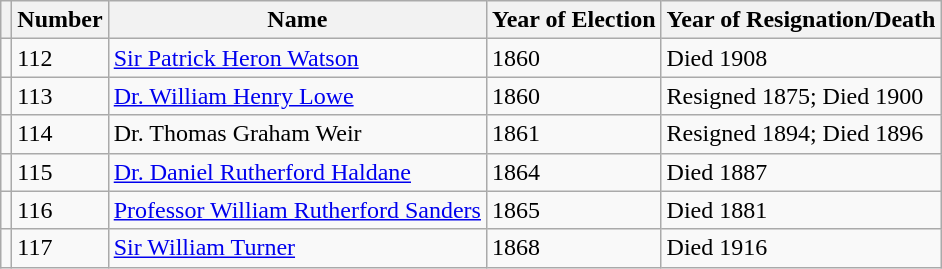<table class="wikitable">
<tr>
<th></th>
<th>Number</th>
<th>Name</th>
<th>Year of Election</th>
<th>Year of Resignation/Death</th>
</tr>
<tr>
<td></td>
<td>112</td>
<td><a href='#'>Sir Patrick Heron Watson</a></td>
<td>1860</td>
<td>Died 1908</td>
</tr>
<tr>
<td></td>
<td>113</td>
<td><a href='#'>Dr. William Henry Lowe</a></td>
<td>1860</td>
<td>Resigned 1875; Died 1900</td>
</tr>
<tr>
<td></td>
<td>114</td>
<td>Dr. Thomas Graham Weir</td>
<td>1861</td>
<td>Resigned 1894; Died 1896</td>
</tr>
<tr>
<td></td>
<td>115</td>
<td><a href='#'>Dr. Daniel Rutherford Haldane</a></td>
<td>1864</td>
<td>Died 1887</td>
</tr>
<tr>
<td></td>
<td>116</td>
<td><a href='#'>Professor William Rutherford Sanders</a></td>
<td>1865</td>
<td>Died 1881</td>
</tr>
<tr>
<td></td>
<td>117</td>
<td><a href='#'>Sir William Turner</a></td>
<td>1868</td>
<td>Died 1916</td>
</tr>
</table>
